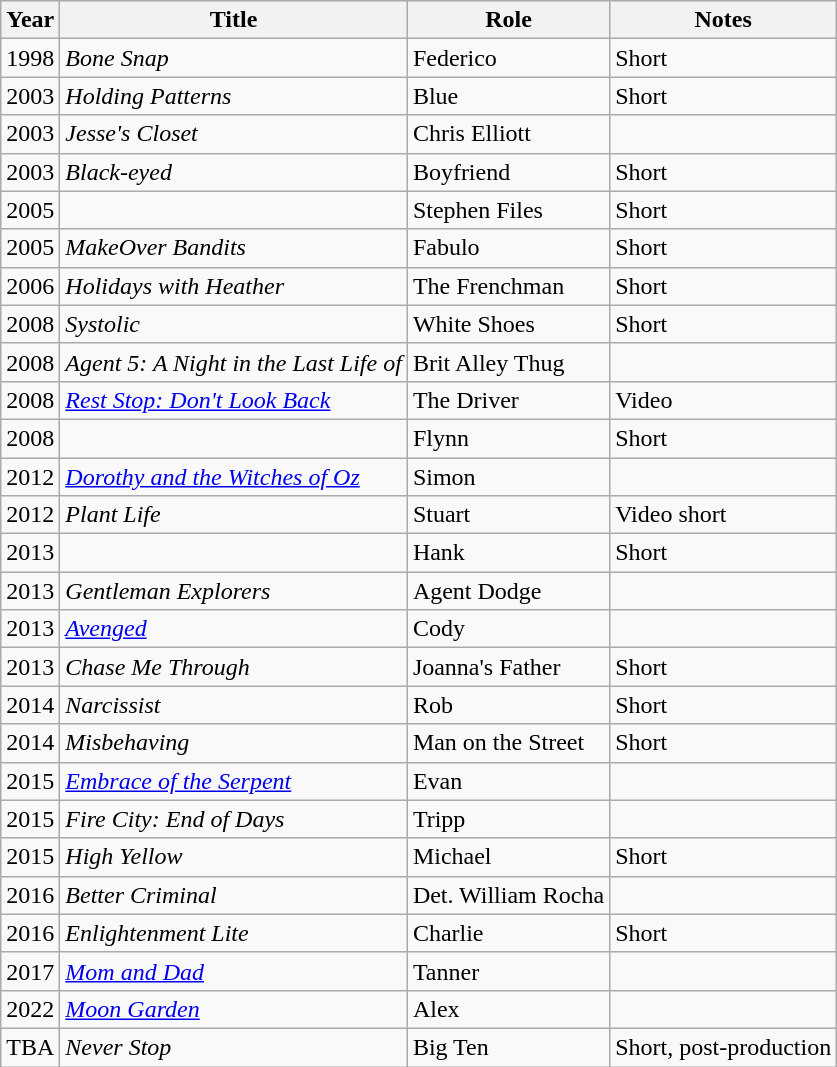<table class="wikitable sortable">
<tr>
<th>Year</th>
<th>Title</th>
<th>Role</th>
<th class="unsortable">Notes</th>
</tr>
<tr>
<td>1998</td>
<td><em>Bone Snap</em></td>
<td>Federico</td>
<td>Short</td>
</tr>
<tr>
<td>2003</td>
<td><em>Holding Patterns</em></td>
<td>Blue</td>
<td>Short</td>
</tr>
<tr>
<td>2003</td>
<td><em>Jesse's Closet</em></td>
<td>Chris Elliott</td>
<td></td>
</tr>
<tr>
<td>2003</td>
<td><em>Black-eyed</em></td>
<td>Boyfriend</td>
<td>Short</td>
</tr>
<tr>
<td>2005</td>
<td><em></em></td>
<td>Stephen Files</td>
<td>Short</td>
</tr>
<tr>
<td>2005</td>
<td><em>MakeOver Bandits</em></td>
<td>Fabulo</td>
<td>Short</td>
</tr>
<tr>
<td>2006</td>
<td><em>Holidays with Heather</em></td>
<td>The Frenchman</td>
<td>Short</td>
</tr>
<tr>
<td>2008</td>
<td><em>Systolic</em></td>
<td>White Shoes</td>
<td>Short</td>
</tr>
<tr>
<td>2008</td>
<td><em>Agent 5: A Night in the Last Life of</em></td>
<td>Brit Alley Thug</td>
<td></td>
</tr>
<tr>
<td>2008</td>
<td><em><a href='#'>Rest Stop: Don't Look Back</a></em></td>
<td>The Driver</td>
<td>Video</td>
</tr>
<tr>
<td>2008</td>
<td><em></em></td>
<td>Flynn</td>
<td>Short</td>
</tr>
<tr>
<td>2012</td>
<td><em><a href='#'>Dorothy and the Witches of Oz</a></em></td>
<td>Simon</td>
<td></td>
</tr>
<tr>
<td>2012</td>
<td><em>Plant Life</em></td>
<td>Stuart</td>
<td>Video short</td>
</tr>
<tr>
<td>2013</td>
<td><em></em></td>
<td>Hank</td>
<td>Short</td>
</tr>
<tr>
<td>2013</td>
<td><em>Gentleman Explorers</em></td>
<td>Agent Dodge</td>
<td></td>
</tr>
<tr>
<td>2013</td>
<td><em><a href='#'>Avenged</a></em></td>
<td>Cody</td>
<td></td>
</tr>
<tr>
<td>2013</td>
<td><em>Chase Me Through</em></td>
<td>Joanna's Father</td>
<td>Short</td>
</tr>
<tr>
<td>2014</td>
<td><em>Narcissist</em></td>
<td>Rob</td>
<td>Short</td>
</tr>
<tr>
<td>2014</td>
<td><em>Misbehaving</em></td>
<td>Man on the Street</td>
<td>Short</td>
</tr>
<tr>
<td>2015</td>
<td><em><a href='#'>Embrace of the Serpent</a></em></td>
<td>Evan</td>
<td></td>
</tr>
<tr>
<td>2015</td>
<td><em>Fire City: End of Days</em></td>
<td>Tripp</td>
<td></td>
</tr>
<tr>
<td>2015</td>
<td><em>High Yellow</em></td>
<td>Michael</td>
<td>Short</td>
</tr>
<tr>
<td>2016</td>
<td><em>Better Criminal</em></td>
<td>Det. William Rocha</td>
<td></td>
</tr>
<tr>
<td>2016</td>
<td><em>Enlightenment Lite</em></td>
<td>Charlie</td>
<td>Short</td>
</tr>
<tr>
<td>2017</td>
<td><em><a href='#'>Mom and Dad</a></em></td>
<td>Tanner</td>
<td></td>
</tr>
<tr>
<td>2022</td>
<td><em><a href='#'>Moon Garden</a></em></td>
<td>Alex</td>
<td></td>
</tr>
<tr>
<td>TBA</td>
<td><em>Never Stop</em></td>
<td>Big Ten</td>
<td>Short, post-production</td>
</tr>
</table>
